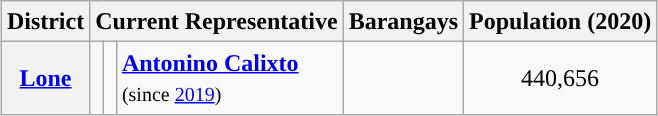<table class="wikitable sortable" style="margin: 1em auto; font-size:100%; line-height:20px; text-align:center">
<tr>
<th>District</th>
<th colspan="3">Current Representative</th>
<th>Barangays</th>
<th>Population (2020)</th>
</tr>
<tr>
<th><a href='#'>Lone</a></th>
<td style="background:"></td>
<td></td>
<td style="text-align:left;"><strong><a href='#'>Antonino Calixto</a></strong><br><small>(since <a href='#'>2019</a>)</small></td>
<td></td>
<td>440,656</td>
</tr>
</table>
